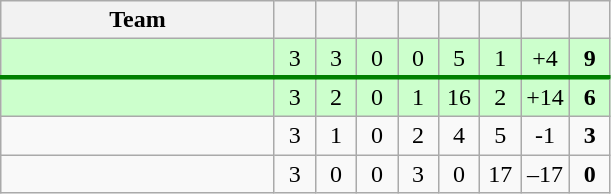<table class="wikitable" style="text-align: center;">
<tr>
<th width="175">Team</th>
<th width="20"></th>
<th width="20"></th>
<th width="20"></th>
<th width="20"></th>
<th width="20"></th>
<th width="20"></th>
<th width="20"></th>
<th width="20"></th>
</tr>
<tr bgcolor=ccffcc>
<td align=left></td>
<td>3</td>
<td>3</td>
<td>0</td>
<td>0</td>
<td>5</td>
<td>1</td>
<td>+4</td>
<td><strong>9</strong></td>
</tr>
<tr style="border-bottom:3px solid green;">
</tr>
<tr bgcolor=ccffcc>
<td align=left></td>
<td>3</td>
<td>2</td>
<td>0</td>
<td>1</td>
<td>16</td>
<td>2</td>
<td>+14</td>
<td><strong>6</strong></td>
</tr>
<tr>
<td align=left></td>
<td>3</td>
<td>1</td>
<td>0</td>
<td>2</td>
<td>4</td>
<td>5</td>
<td>-1</td>
<td><strong>3</strong></td>
</tr>
<tr>
<td align=left></td>
<td>3</td>
<td>0</td>
<td>0</td>
<td>3</td>
<td>0</td>
<td>17</td>
<td>–17</td>
<td><strong>0</strong></td>
</tr>
</table>
